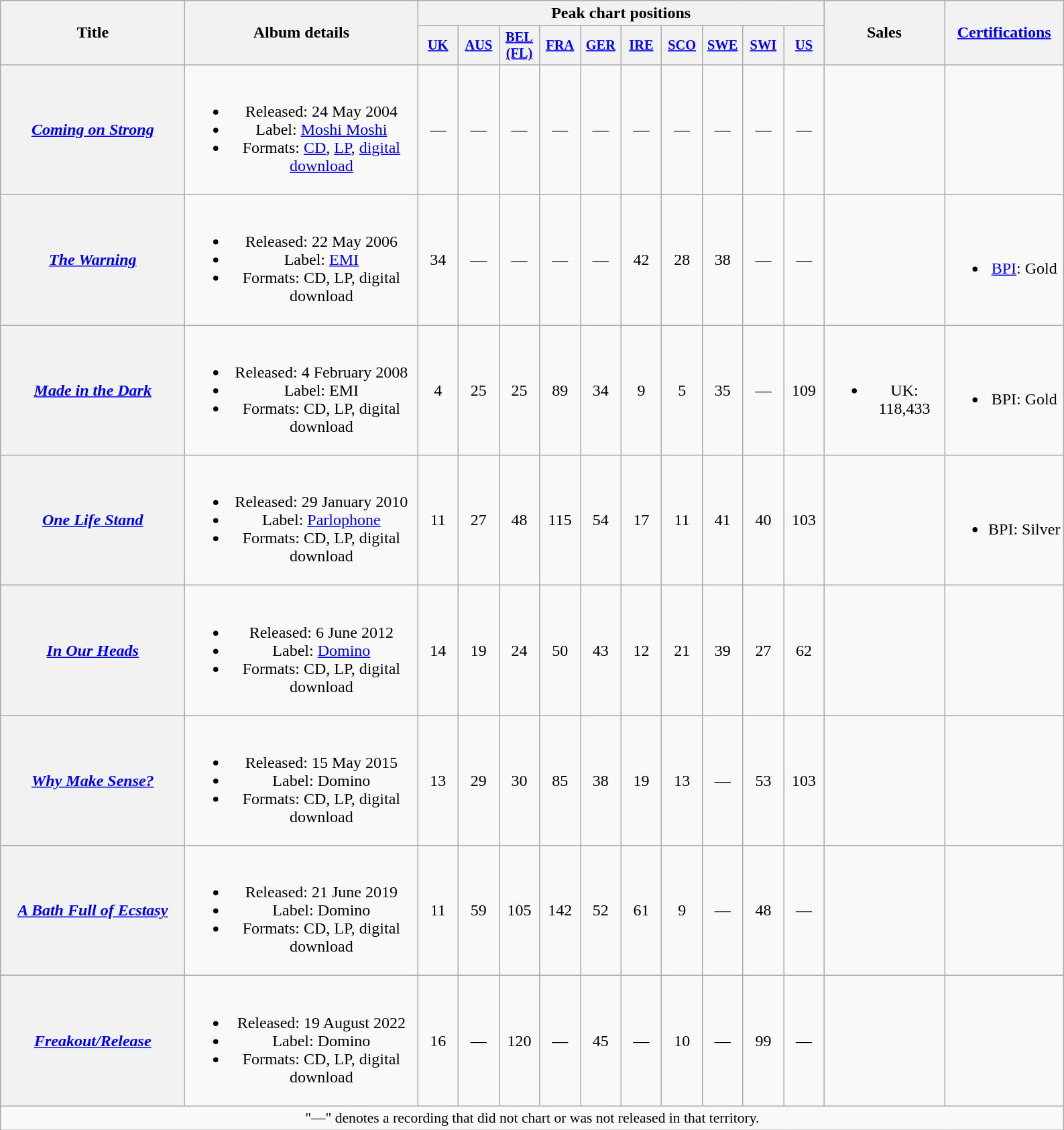<table class="wikitable plainrowheaders" style="text-align:center;">
<tr>
<th scope="col" rowspan="2" style="width:11em;">Title</th>
<th scope="col" rowspan="2" style="width:14em;">Album details</th>
<th scope="col" colspan="10">Peak chart positions</th>
<th scope="col" rowspan="2" style="width:7em;">Sales</th>
<th scope="col" rowspan="2"><a href='#'>Certifications</a></th>
</tr>
<tr>
<th scope="col" style="width:2.5em;font-size:85%;"><a href='#'>UK</a><br></th>
<th scope="col" style="width:2.5em;font-size:85%;"><a href='#'>AUS</a><br></th>
<th scope="col" style="width:2.5em;font-size:85%;"><a href='#'>BEL<br>(FL)</a><br></th>
<th scope="col" style="width:2.5em;font-size:85%;"><a href='#'>FRA</a><br></th>
<th scope="col" style="width:2.5em;font-size:85%;"><a href='#'>GER</a><br></th>
<th scope="col" style="width:2.5em;font-size:85%;"><a href='#'>IRE</a><br></th>
<th scope="col" style="width:2.5em;font-size:85%;"><a href='#'>SCO</a><br></th>
<th scope="col" style="width:2.5em;font-size:85%;"><a href='#'>SWE</a><br></th>
<th scope="col" style="width:2.5em;font-size:85%;"><a href='#'>SWI</a><br></th>
<th scope="col" style="width:2.5em;font-size:85%;"><a href='#'>US</a><br></th>
</tr>
<tr>
<th scope="row"><em><a href='#'>Coming on Strong</a></em></th>
<td><br><ul><li>Released: 24 May 2004</li><li>Label: <a href='#'>Moshi Moshi</a></li><li>Formats: <a href='#'>CD</a>, <a href='#'>LP</a>, <a href='#'>digital download</a></li></ul></td>
<td>—</td>
<td>—</td>
<td>—</td>
<td>—</td>
<td>—</td>
<td>—</td>
<td>—</td>
<td>—</td>
<td>—</td>
<td>—</td>
<td></td>
<td></td>
</tr>
<tr>
<th scope="row"><em><a href='#'>The Warning</a></em></th>
<td><br><ul><li>Released: 22 May 2006</li><li>Label: <a href='#'>EMI</a></li><li>Formats: CD, LP, digital download</li></ul></td>
<td>34</td>
<td>—</td>
<td>—</td>
<td>—</td>
<td>—</td>
<td>42</td>
<td>28</td>
<td>38</td>
<td>—</td>
<td>—</td>
<td></td>
<td><br><ul><li><a href='#'>BPI</a>: Gold</li></ul></td>
</tr>
<tr>
<th scope="row"><em><a href='#'>Made in the Dark</a></em></th>
<td><br><ul><li>Released: 4 February 2008</li><li>Label: EMI</li><li>Formats: CD, LP, digital download</li></ul></td>
<td>4</td>
<td>25</td>
<td>25</td>
<td>89</td>
<td>34</td>
<td>9</td>
<td>5</td>
<td>35</td>
<td>—</td>
<td>109</td>
<td><br><ul><li>UK: 118,433</li></ul></td>
<td><br><ul><li>BPI: Gold</li></ul></td>
</tr>
<tr>
<th scope="row"><em><a href='#'>One Life Stand</a></em></th>
<td><br><ul><li>Released: 29 January 2010</li><li>Label: <a href='#'>Parlophone</a></li><li>Formats: CD, LP, digital download</li></ul></td>
<td>11</td>
<td>27</td>
<td>48</td>
<td>115</td>
<td>54</td>
<td>17</td>
<td>11</td>
<td>41</td>
<td>40</td>
<td>103</td>
<td></td>
<td><br><ul><li>BPI: Silver</li></ul></td>
</tr>
<tr>
<th scope="row"><em><a href='#'>In Our Heads</a></em></th>
<td><br><ul><li>Released: 6 June 2012</li><li>Label: <a href='#'>Domino</a></li><li>Formats: CD, LP, digital download</li></ul></td>
<td>14</td>
<td>19</td>
<td>24</td>
<td>50</td>
<td>43</td>
<td>12</td>
<td>21</td>
<td>39</td>
<td>27</td>
<td>62</td>
<td></td>
<td></td>
</tr>
<tr>
<th scope="row"><em><a href='#'>Why Make Sense?</a></em></th>
<td><br><ul><li>Released: 15 May 2015</li><li>Label: Domino</li><li>Formats: CD, LP, digital download</li></ul></td>
<td>13</td>
<td>29</td>
<td>30</td>
<td>85</td>
<td>38</td>
<td>19</td>
<td>13</td>
<td>—</td>
<td>53</td>
<td>103</td>
<td></td>
<td></td>
</tr>
<tr>
<th scope="row"><em><a href='#'>A Bath Full of Ecstasy</a></em></th>
<td><br><ul><li>Released: 21 June 2019</li><li>Label: Domino</li><li>Formats: CD, LP, digital download</li></ul></td>
<td>11</td>
<td>59</td>
<td>105</td>
<td>142</td>
<td>52</td>
<td>61</td>
<td>9</td>
<td>—</td>
<td>48</td>
<td>—</td>
<td></td>
<td></td>
</tr>
<tr>
<th scope="row"><em><a href='#'>Freakout/Release</a></em></th>
<td><br><ul><li>Released: 19 August 2022</li><li>Label: Domino</li><li>Formats: CD, LP, digital download</li></ul></td>
<td>16</td>
<td>—</td>
<td>120</td>
<td>—</td>
<td>45</td>
<td>—</td>
<td>10</td>
<td>—</td>
<td>99</td>
<td>—</td>
<td></td>
<td></td>
</tr>
<tr>
<td colspan="14" style="font-size:90%">"—" denotes a recording that did not chart or was not released in that territory.</td>
</tr>
</table>
